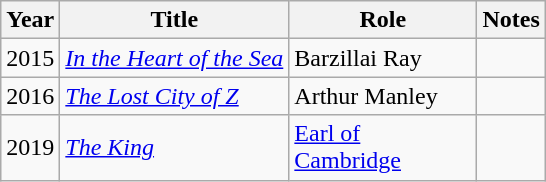<table class="wikitable sortable">
<tr>
<th>Year</th>
<th>Title</th>
<th width=118>Role</th>
<th>Notes</th>
</tr>
<tr>
<td>2015</td>
<td><em><a href='#'>In the Heart of the Sea</a></em></td>
<td>Barzillai Ray</td>
<td></td>
</tr>
<tr>
<td>2016</td>
<td><em><a href='#'>The Lost City of Z</a></em></td>
<td>Arthur Manley</td>
<td></td>
</tr>
<tr>
<td>2019</td>
<td><em><a href='#'>The King</a></em></td>
<td><a href='#'>Earl of Cambridge</a></td>
<td></td>
</tr>
</table>
